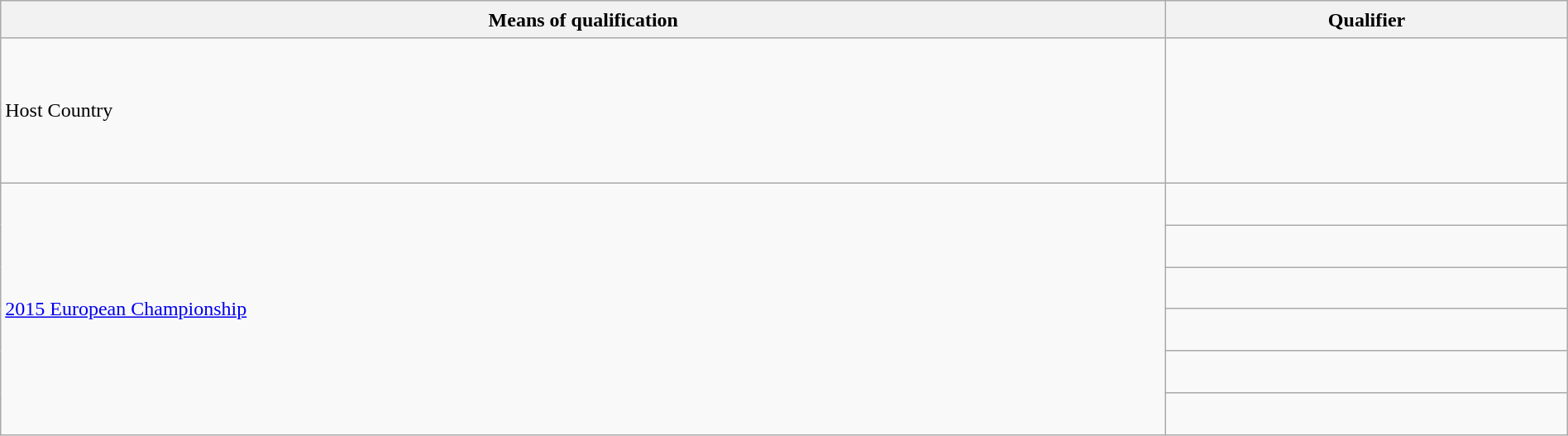<table class="wikitable" style="height:351px; margin:0; width:100%; white-space:nowrap;">
<tr>
<th style="height:23px;">Means of qualification</th>
<th>Qualifier</th>
</tr>
<tr>
<td>Host Country</td>
<td></td>
</tr>
<tr>
<td rowspan=6><a href='#'>2015 European Championship</a></td>
<td></td>
</tr>
<tr>
<td></td>
</tr>
<tr>
<td></td>
</tr>
<tr>
<td></td>
</tr>
<tr>
<td></td>
</tr>
<tr>
<td></td>
</tr>
</table>
